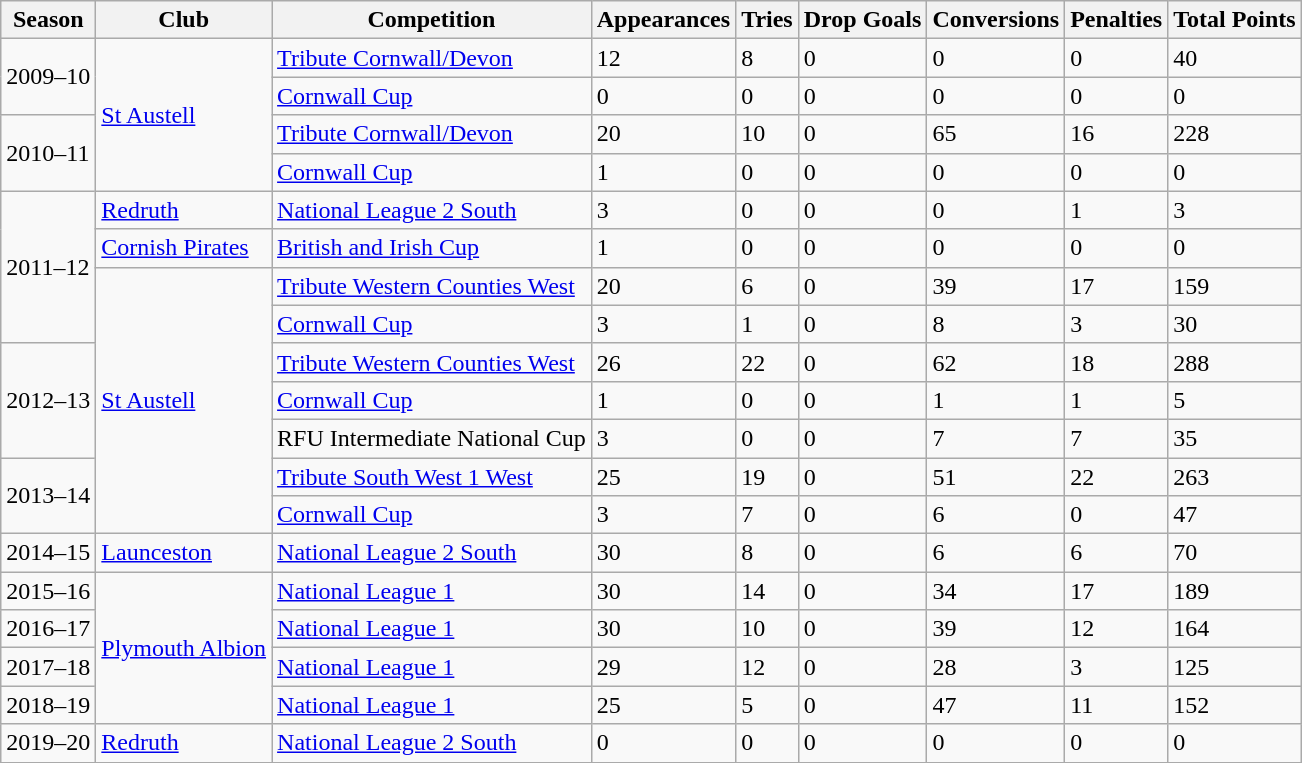<table class="wikitable sortable">
<tr>
<th>Season</th>
<th>Club</th>
<th>Competition</th>
<th>Appearances</th>
<th>Tries</th>
<th>Drop Goals</th>
<th>Conversions</th>
<th>Penalties</th>
<th>Total Points</th>
</tr>
<tr>
<td rowspan=2 align=left>2009–10</td>
<td rowspan=4 align=left><a href='#'>St Austell</a></td>
<td><a href='#'>Tribute Cornwall/Devon</a></td>
<td>12</td>
<td>8</td>
<td>0</td>
<td>0</td>
<td>0</td>
<td>40</td>
</tr>
<tr>
<td><a href='#'>Cornwall Cup</a></td>
<td>0</td>
<td>0</td>
<td>0</td>
<td>0</td>
<td>0</td>
<td>0</td>
</tr>
<tr>
<td rowspan=2 align=left>2010–11</td>
<td><a href='#'>Tribute Cornwall/Devon</a></td>
<td>20</td>
<td>10</td>
<td>0</td>
<td>65</td>
<td>16</td>
<td>228</td>
</tr>
<tr>
<td><a href='#'>Cornwall Cup</a></td>
<td>1</td>
<td>0</td>
<td>0</td>
<td>0</td>
<td>0</td>
<td>0</td>
</tr>
<tr>
<td rowspan=4 align=left>2011–12</td>
<td><a href='#'>Redruth</a></td>
<td><a href='#'>National League 2 South</a></td>
<td>3</td>
<td>0</td>
<td>0</td>
<td>0</td>
<td>1</td>
<td>3</td>
</tr>
<tr>
<td><a href='#'>Cornish Pirates</a></td>
<td><a href='#'>British and Irish Cup</a></td>
<td>1</td>
<td>0</td>
<td>0</td>
<td>0</td>
<td>0</td>
<td>0</td>
</tr>
<tr>
<td rowspan=7 align=left><a href='#'>St Austell</a></td>
<td><a href='#'>Tribute Western Counties West</a></td>
<td>20</td>
<td>6</td>
<td>0</td>
<td>39</td>
<td>17</td>
<td>159</td>
</tr>
<tr>
<td><a href='#'>Cornwall Cup</a></td>
<td>3</td>
<td>1</td>
<td>0</td>
<td>8</td>
<td>3</td>
<td>30</td>
</tr>
<tr>
<td rowspan=3 align=left>2012–13</td>
<td><a href='#'>Tribute Western Counties West</a></td>
<td>26</td>
<td>22</td>
<td>0</td>
<td>62</td>
<td>18</td>
<td>288</td>
</tr>
<tr>
<td><a href='#'>Cornwall Cup</a></td>
<td>1</td>
<td>0</td>
<td>0</td>
<td>1</td>
<td>1</td>
<td>5</td>
</tr>
<tr>
<td>RFU Intermediate National Cup</td>
<td>3</td>
<td>0</td>
<td>0</td>
<td>7</td>
<td>7</td>
<td>35</td>
</tr>
<tr>
<td rowspan=2 align=left>2013–14</td>
<td><a href='#'>Tribute South West 1 West</a></td>
<td>25</td>
<td>19</td>
<td>0</td>
<td>51</td>
<td>22</td>
<td>263</td>
</tr>
<tr>
<td><a href='#'>Cornwall Cup</a></td>
<td>3</td>
<td>7</td>
<td>0</td>
<td>6</td>
<td>0</td>
<td>47</td>
</tr>
<tr>
<td>2014–15</td>
<td><a href='#'>Launceston</a></td>
<td><a href='#'>National League 2 South</a></td>
<td>30</td>
<td>8</td>
<td>0</td>
<td>6</td>
<td>6</td>
<td>70</td>
</tr>
<tr>
<td>2015–16</td>
<td rowspan=4 align=left><a href='#'>Plymouth Albion</a></td>
<td><a href='#'>National League 1</a></td>
<td>30</td>
<td>14</td>
<td>0</td>
<td>34</td>
<td>17</td>
<td>189</td>
</tr>
<tr>
<td>2016–17</td>
<td><a href='#'>National League 1</a></td>
<td>30</td>
<td>10</td>
<td>0</td>
<td>39</td>
<td>12</td>
<td>164 </td>
</tr>
<tr>
<td>2017–18</td>
<td><a href='#'>National League 1</a></td>
<td>29</td>
<td>12</td>
<td>0</td>
<td>28</td>
<td>3</td>
<td>125 </td>
</tr>
<tr>
<td>2018–19</td>
<td><a href='#'>National League 1</a></td>
<td>25</td>
<td>5</td>
<td>0</td>
<td>47</td>
<td>11</td>
<td>152</td>
</tr>
<tr>
<td>2019–20</td>
<td><a href='#'>Redruth</a></td>
<td><a href='#'>National League 2 South</a></td>
<td>0</td>
<td>0</td>
<td>0</td>
<td>0</td>
<td>0</td>
<td>0</td>
</tr>
<tr>
</tr>
</table>
